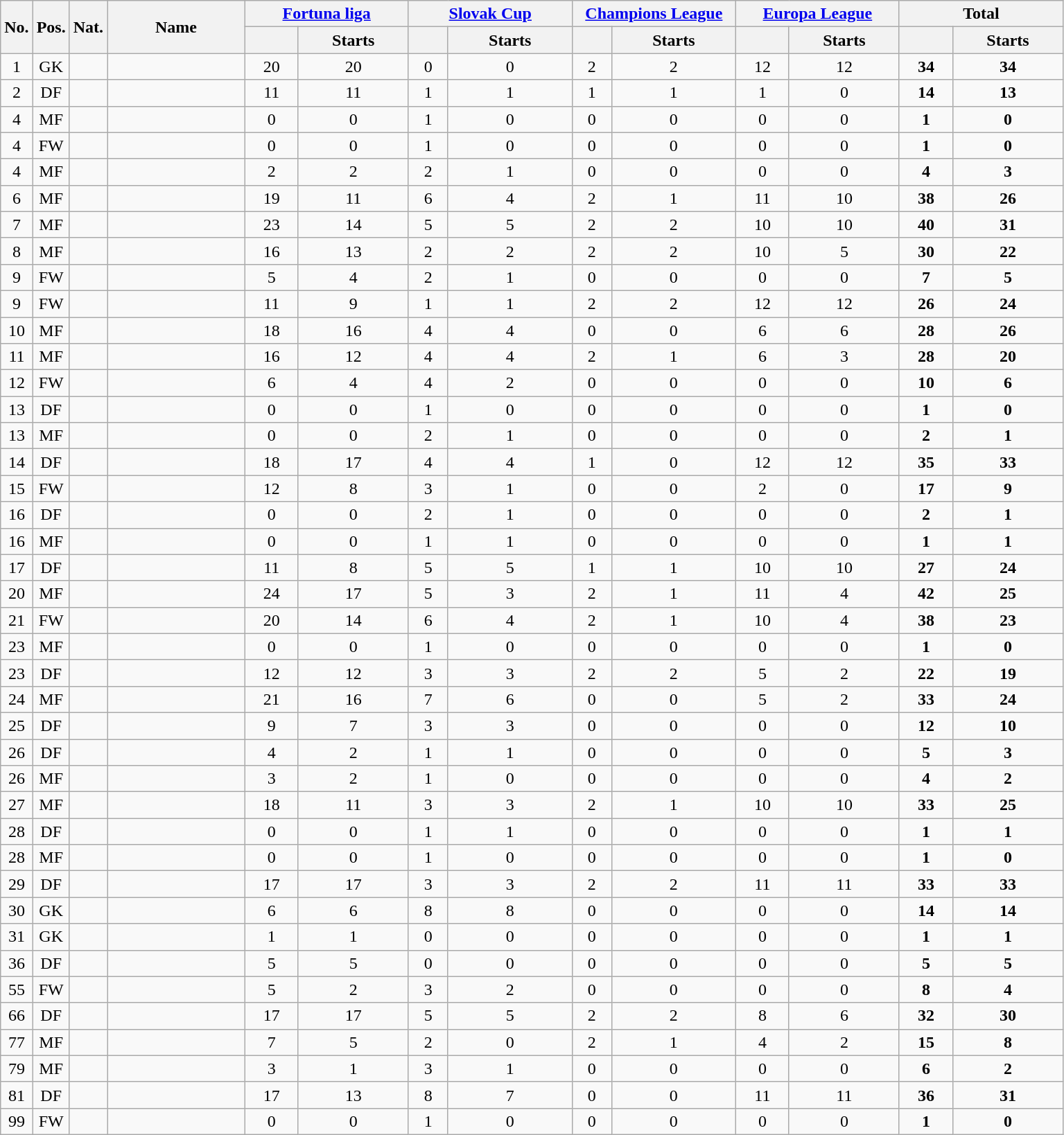<table class="wikitable sortable" style="text-align:center">
<tr>
<th rowspan="2" style="width:20px;">No.</th>
<th rowspan="2" style="width:20px;">Pos.</th>
<th rowspan="2" style="width:20px;">Nat.</th>
<th rowspan="2" style="width:125px;">Name</th>
<th colspan="2" style="width:150px;"><a href='#'>Fortuna liga</a></th>
<th colspan="2" style="width:150px;"><a href='#'>Slovak Cup</a></th>
<th colspan="2" style="width:150px;"><a href='#'>Champions League</a></th>
<th colspan="2" style="width:150px;"><a href='#'>Europa League</a></th>
<th colspan="2" style="width:150px;">Total</th>
</tr>
<tr>
<th></th>
<th>Starts</th>
<th></th>
<th>Starts</th>
<th></th>
<th>Starts</th>
<th></th>
<th>Starts</th>
<th></th>
<th>Starts</th>
</tr>
<tr>
<td>1</td>
<td>GK</td>
<td></td>
<td align=left></td>
<td>20</td>
<td>20</td>
<td>0</td>
<td>0</td>
<td>2</td>
<td>2</td>
<td>12</td>
<td>12</td>
<td><strong>34</strong></td>
<td><strong>34</strong></td>
</tr>
<tr>
<td>2</td>
<td>DF</td>
<td></td>
<td align=left></td>
<td>11</td>
<td>11</td>
<td>1</td>
<td>1</td>
<td>1</td>
<td>1</td>
<td>1</td>
<td>0</td>
<td><strong>14</strong></td>
<td><strong>13</strong></td>
</tr>
<tr>
<td>4</td>
<td>MF</td>
<td></td>
<td align=left></td>
<td>0</td>
<td>0</td>
<td>1</td>
<td>0</td>
<td>0</td>
<td>0</td>
<td>0</td>
<td>0</td>
<td><strong>1</strong></td>
<td><strong>0</strong></td>
</tr>
<tr>
<td>4</td>
<td>FW</td>
<td></td>
<td align=left></td>
<td>0</td>
<td>0</td>
<td>1</td>
<td>0</td>
<td>0</td>
<td>0</td>
<td>0</td>
<td>0</td>
<td><strong>1</strong></td>
<td><strong>0</strong></td>
</tr>
<tr>
<td>4</td>
<td>MF</td>
<td></td>
<td align=left></td>
<td>2</td>
<td>2</td>
<td>2</td>
<td>1</td>
<td>0</td>
<td>0</td>
<td>0</td>
<td>0</td>
<td><strong>4</strong></td>
<td><strong>3</strong></td>
</tr>
<tr>
<td>6</td>
<td>MF</td>
<td></td>
<td align="left"></td>
<td>19</td>
<td>11</td>
<td>6</td>
<td>4</td>
<td>2</td>
<td>1</td>
<td>11</td>
<td>10</td>
<td><strong>38</strong></td>
<td><strong>26</strong></td>
</tr>
<tr>
<td>7</td>
<td>MF</td>
<td></td>
<td align="left"></td>
<td>23</td>
<td>14</td>
<td>5</td>
<td>5</td>
<td>2</td>
<td>2</td>
<td>10</td>
<td>10</td>
<td><strong>40</strong></td>
<td><strong>31</strong></td>
</tr>
<tr>
<td>8</td>
<td>MF</td>
<td></td>
<td align="left"></td>
<td>16</td>
<td>13</td>
<td>2</td>
<td>2</td>
<td>2</td>
<td>2</td>
<td>10</td>
<td>5</td>
<td><strong>30</strong></td>
<td><strong>22</strong></td>
</tr>
<tr>
<td>9</td>
<td>FW</td>
<td></td>
<td align="left"></td>
<td>5</td>
<td>4</td>
<td>2</td>
<td>1</td>
<td>0</td>
<td>0</td>
<td>0</td>
<td>0</td>
<td><strong>7</strong></td>
<td><strong>5</strong></td>
</tr>
<tr>
<td>9</td>
<td>FW</td>
<td></td>
<td align="left"></td>
<td>11</td>
<td>9</td>
<td>1</td>
<td>1</td>
<td>2</td>
<td>2</td>
<td>12</td>
<td>12</td>
<td><strong>26</strong></td>
<td><strong>24</strong></td>
</tr>
<tr>
<td>10</td>
<td>MF</td>
<td></td>
<td align="left"></td>
<td>18</td>
<td>16</td>
<td>4</td>
<td>4</td>
<td>0</td>
<td>0</td>
<td>6</td>
<td>6</td>
<td><strong>28</strong></td>
<td><strong>26</strong></td>
</tr>
<tr>
<td>11</td>
<td>MF</td>
<td></td>
<td align="left"></td>
<td>16</td>
<td>12</td>
<td>4</td>
<td>4</td>
<td>2</td>
<td>1</td>
<td>6</td>
<td>3</td>
<td><strong>28</strong></td>
<td><strong>20</strong></td>
</tr>
<tr>
<td>12</td>
<td>FW</td>
<td></td>
<td align="left"></td>
<td>6</td>
<td>4</td>
<td>4</td>
<td>2</td>
<td>0</td>
<td>0</td>
<td>0</td>
<td>0</td>
<td><strong>10</strong></td>
<td><strong>6</strong></td>
</tr>
<tr>
<td>13</td>
<td>DF</td>
<td></td>
<td align="left"></td>
<td>0</td>
<td>0</td>
<td>1</td>
<td>0</td>
<td>0</td>
<td>0</td>
<td>0</td>
<td>0</td>
<td><strong>1</strong></td>
<td><strong>0</strong></td>
</tr>
<tr>
<td>13</td>
<td>MF</td>
<td></td>
<td align="left"></td>
<td>0</td>
<td>0</td>
<td>2</td>
<td>1</td>
<td>0</td>
<td>0</td>
<td>0</td>
<td>0</td>
<td><strong>2</strong></td>
<td><strong>1</strong></td>
</tr>
<tr>
<td>14</td>
<td>DF</td>
<td></td>
<td align="left"></td>
<td>18</td>
<td>17</td>
<td>4</td>
<td>4</td>
<td>1</td>
<td>0</td>
<td>12</td>
<td>12</td>
<td><strong>35</strong></td>
<td><strong>33</strong></td>
</tr>
<tr>
<td>15</td>
<td>FW</td>
<td></td>
<td align="left"></td>
<td>12</td>
<td>8</td>
<td>3</td>
<td>1</td>
<td>0</td>
<td>0</td>
<td>2</td>
<td>0</td>
<td><strong>17</strong></td>
<td><strong>9</strong></td>
</tr>
<tr>
<td>16</td>
<td>DF</td>
<td></td>
<td align="left"></td>
<td>0</td>
<td>0</td>
<td>2</td>
<td>1</td>
<td>0</td>
<td>0</td>
<td>0</td>
<td>0</td>
<td><strong>2</strong></td>
<td><strong>1</strong></td>
</tr>
<tr>
<td>16</td>
<td>MF</td>
<td></td>
<td align="left"></td>
<td>0</td>
<td>0</td>
<td>1</td>
<td>1</td>
<td>0</td>
<td>0</td>
<td>0</td>
<td>0</td>
<td><strong>1</strong></td>
<td><strong>1</strong></td>
</tr>
<tr>
<td>17</td>
<td>DF</td>
<td></td>
<td align="left"></td>
<td>11</td>
<td>8</td>
<td>5</td>
<td>5</td>
<td>1</td>
<td>1</td>
<td>10</td>
<td>10</td>
<td><strong>27</strong></td>
<td><strong>24</strong></td>
</tr>
<tr>
<td>20</td>
<td>MF</td>
<td></td>
<td align="left"></td>
<td>24</td>
<td>17</td>
<td>5</td>
<td>3</td>
<td>2</td>
<td>1</td>
<td>11</td>
<td>4</td>
<td><strong>42</strong></td>
<td><strong>25</strong></td>
</tr>
<tr>
<td>21</td>
<td>FW</td>
<td></td>
<td align="left"></td>
<td>20</td>
<td>14</td>
<td>6</td>
<td>4</td>
<td>2</td>
<td>1</td>
<td>10</td>
<td>4</td>
<td><strong>38</strong></td>
<td><strong>23</strong></td>
</tr>
<tr>
<td>23</td>
<td>MF</td>
<td></td>
<td align=left></td>
<td>0</td>
<td>0</td>
<td>1</td>
<td>0</td>
<td>0</td>
<td>0</td>
<td>0</td>
<td>0</td>
<td><strong>1</strong></td>
<td><strong>0</strong></td>
</tr>
<tr>
<td>23</td>
<td>DF</td>
<td></td>
<td align="left"></td>
<td>12</td>
<td>12</td>
<td>3</td>
<td>3</td>
<td>2</td>
<td>2</td>
<td>5</td>
<td>2</td>
<td><strong>22</strong></td>
<td><strong>19</strong></td>
</tr>
<tr>
<td>24</td>
<td>MF</td>
<td></td>
<td align="left"></td>
<td>21</td>
<td>16</td>
<td>7</td>
<td>6</td>
<td>0</td>
<td>0</td>
<td>5</td>
<td>2</td>
<td><strong>33</strong></td>
<td><strong>24</strong></td>
</tr>
<tr>
<td>25</td>
<td>DF</td>
<td></td>
<td align="left"></td>
<td>9</td>
<td>7</td>
<td>3</td>
<td>3</td>
<td>0</td>
<td>0</td>
<td>0</td>
<td>0</td>
<td><strong>12</strong></td>
<td><strong>10</strong></td>
</tr>
<tr>
<td>26</td>
<td>DF</td>
<td></td>
<td align="left"></td>
<td>4</td>
<td>2</td>
<td>1</td>
<td>1</td>
<td>0</td>
<td>0</td>
<td>0</td>
<td>0</td>
<td><strong>5</strong></td>
<td><strong>3</strong></td>
</tr>
<tr>
<td>26</td>
<td>MF</td>
<td></td>
<td align="left"></td>
<td>3</td>
<td>2</td>
<td>1</td>
<td>0</td>
<td>0</td>
<td>0</td>
<td>0</td>
<td>0</td>
<td><strong>4</strong></td>
<td><strong>2</strong></td>
</tr>
<tr>
<td>27</td>
<td>MF</td>
<td></td>
<td align="left"></td>
<td>18</td>
<td>11</td>
<td>3</td>
<td>3</td>
<td>2</td>
<td>1</td>
<td>10</td>
<td>10</td>
<td><strong>33</strong></td>
<td><strong>25</strong></td>
</tr>
<tr>
<td>28</td>
<td>DF</td>
<td></td>
<td align="left"></td>
<td>0</td>
<td>0</td>
<td>1</td>
<td>1</td>
<td>0</td>
<td>0</td>
<td>0</td>
<td>0</td>
<td><strong>1</strong></td>
<td><strong>1</strong></td>
</tr>
<tr>
<td>28</td>
<td>MF</td>
<td></td>
<td align="left"></td>
<td>0</td>
<td>0</td>
<td>1</td>
<td>0</td>
<td>0</td>
<td>0</td>
<td>0</td>
<td>0</td>
<td><strong>1</strong></td>
<td><strong>0</strong></td>
</tr>
<tr>
<td>29</td>
<td>DF</td>
<td></td>
<td align="left"></td>
<td>17</td>
<td>17</td>
<td>3</td>
<td>3</td>
<td>2</td>
<td>2</td>
<td>11</td>
<td>11</td>
<td><strong>33</strong></td>
<td><strong>33</strong></td>
</tr>
<tr>
<td>30</td>
<td>GK</td>
<td></td>
<td align="left"></td>
<td>6</td>
<td>6</td>
<td>8</td>
<td>8</td>
<td>0</td>
<td>0</td>
<td>0</td>
<td>0</td>
<td><strong>14</strong></td>
<td><strong>14</strong></td>
</tr>
<tr>
<td>31</td>
<td>GK</td>
<td></td>
<td align=left></td>
<td>1</td>
<td>1</td>
<td>0</td>
<td>0</td>
<td>0</td>
<td>0</td>
<td>0</td>
<td>0</td>
<td><strong>1</strong></td>
<td><strong>1</strong></td>
</tr>
<tr>
<td>36</td>
<td>DF</td>
<td></td>
<td align="left"></td>
<td>5</td>
<td>5</td>
<td>0</td>
<td>0</td>
<td>0</td>
<td>0</td>
<td>0</td>
<td>0</td>
<td><strong>5</strong></td>
<td><strong>5</strong></td>
</tr>
<tr>
<td>55</td>
<td>FW</td>
<td></td>
<td align="left"></td>
<td>5</td>
<td>2</td>
<td>3</td>
<td>2</td>
<td>0</td>
<td>0</td>
<td>0</td>
<td>0</td>
<td><strong>8</strong></td>
<td><strong>4</strong></td>
</tr>
<tr>
<td>66</td>
<td>DF</td>
<td></td>
<td align="left"></td>
<td>17</td>
<td>17</td>
<td>5</td>
<td>5</td>
<td>2</td>
<td>2</td>
<td>8</td>
<td>6</td>
<td><strong>32</strong></td>
<td><strong>30</strong></td>
</tr>
<tr>
<td>77</td>
<td>MF</td>
<td></td>
<td align="left"></td>
<td>7</td>
<td>5</td>
<td>2</td>
<td>0</td>
<td>2</td>
<td>1</td>
<td>4</td>
<td>2</td>
<td><strong>15</strong></td>
<td><strong>8</strong></td>
</tr>
<tr>
<td>79</td>
<td>MF</td>
<td></td>
<td align="left"></td>
<td>3</td>
<td>1</td>
<td>3</td>
<td>1</td>
<td>0</td>
<td>0</td>
<td>0</td>
<td>0</td>
<td><strong>6</strong></td>
<td><strong>2</strong></td>
</tr>
<tr>
<td>81</td>
<td>DF</td>
<td></td>
<td align="left"></td>
<td>17</td>
<td>13</td>
<td>8</td>
<td>7</td>
<td>0</td>
<td>0</td>
<td>11</td>
<td>11</td>
<td><strong>36</strong></td>
<td><strong>31</strong></td>
</tr>
<tr>
<td>99</td>
<td>FW</td>
<td></td>
<td align="left"></td>
<td>0</td>
<td>0</td>
<td>1</td>
<td>0</td>
<td>0</td>
<td>0</td>
<td>0</td>
<td>0</td>
<td><strong>1</strong></td>
<td><strong>0</strong></td>
</tr>
</table>
